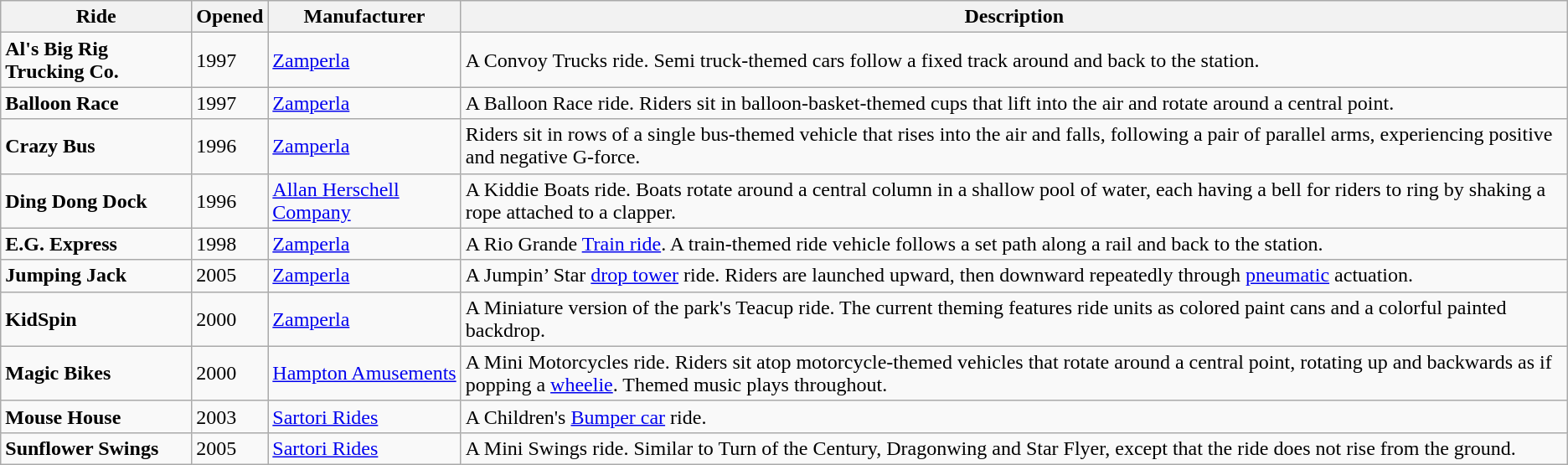<table class="wikitable sortable">
<tr>
<th>Ride</th>
<th>Opened</th>
<th>Manufacturer</th>
<th>Description</th>
</tr>
<tr>
<td><strong>Al's Big Rig Trucking Co.</strong></td>
<td>1997</td>
<td><a href='#'>Zamperla</a></td>
<td>A Convoy Trucks ride. Semi truck-themed cars follow a fixed track around and back to the station.</td>
</tr>
<tr>
<td><strong>Balloon Race</strong></td>
<td>1997</td>
<td><a href='#'>Zamperla</a></td>
<td>A Balloon Race ride. Riders sit in balloon-basket-themed cups that lift into the air and rotate around a central point.</td>
</tr>
<tr>
<td><strong>Crazy Bus</strong></td>
<td>1996</td>
<td><a href='#'>Zamperla</a></td>
<td>Riders sit in rows of a single bus-themed vehicle that rises into the air and falls, following a pair of parallel arms, experiencing positive and negative G-force.</td>
</tr>
<tr>
<td><strong>Ding Dong Dock</strong></td>
<td>1996</td>
<td><a href='#'>Allan Herschell Company</a></td>
<td>A Kiddie Boats ride. Boats rotate around a central column in a shallow pool of water, each having a bell for riders to ring by shaking a rope attached to a clapper.</td>
</tr>
<tr>
<td><strong>E.G. Express</strong></td>
<td>1998</td>
<td><a href='#'>Zamperla</a></td>
<td>A Rio Grande <a href='#'>Train ride</a>. A train-themed ride vehicle follows a set path along a rail and back to the station.</td>
</tr>
<tr>
<td><strong>Jumping Jack</strong></td>
<td>2005</td>
<td><a href='#'>Zamperla</a></td>
<td>A Jumpin’ Star <a href='#'>drop tower</a> ride. Riders are launched upward, then downward repeatedly through <a href='#'>pneumatic</a> actuation.</td>
</tr>
<tr>
<td><strong>KidSpin</strong></td>
<td>2000</td>
<td><a href='#'>Zamperla</a></td>
<td>A Miniature version of the park's Teacup ride. The current theming features ride units as colored paint cans and a colorful painted backdrop.</td>
</tr>
<tr>
<td><strong>Magic Bikes</strong></td>
<td>2000</td>
<td><a href='#'>Hampton Amusements</a></td>
<td>A Mini Motorcycles ride. Riders sit atop motorcycle-themed vehicles that rotate around a central point, rotating up and backwards as if popping a <a href='#'>wheelie</a>. Themed music plays throughout.</td>
</tr>
<tr>
<td><strong>Mouse House</strong></td>
<td>2003</td>
<td><a href='#'>Sartori Rides</a></td>
<td>A Children's <a href='#'>Bumper car</a> ride.</td>
</tr>
<tr>
<td><strong>Sunflower Swings</strong></td>
<td>2005</td>
<td><a href='#'>Sartori Rides</a></td>
<td>A Mini Swings ride. Similar to Turn of the Century, Dragonwing and Star Flyer, except that the ride does not rise from the ground.</td>
</tr>
</table>
